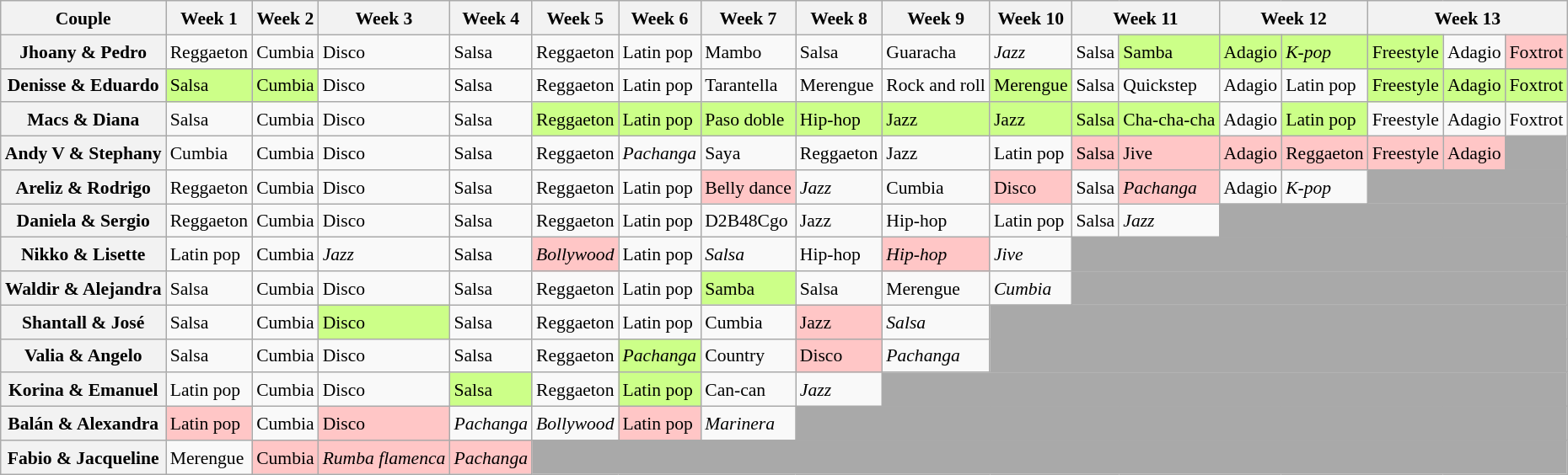<table class="wikitable" style="text-align:left; font-size:90%; line-height:20px;">
<tr>
<th>Couple</th>
<th>Week 1</th>
<th>Week 2</th>
<th>Week 3</th>
<th>Week 4</th>
<th>Week 5</th>
<th>Week 6</th>
<th>Week 7</th>
<th>Week 8</th>
<th>Week 9</th>
<th>Week 10</th>
<th colspan=2>Week 11</th>
<th colspan=2>Week 12</th>
<th colspan=3>Week 13</th>
</tr>
<tr>
<th>Jhoany & Pedro</th>
<td>Reggaeton</td>
<td>Cumbia</td>
<td>Disco</td>
<td>Salsa</td>
<td>Reggaeton</td>
<td>Latin pop</td>
<td>Mambo</td>
<td>Salsa</td>
<td>Guaracha</td>
<td><em>Jazz</em></td>
<td>Salsa</td>
<td style="background:#ccff88;">Samba</td>
<td style="background:#ccff88;">Adagio</td>
<td style="background:#ccff88;"><em>K-pop</em></td>
<td style="background:#ccff88;">Freestyle</td>
<td>Adagio</td>
<td style="background:#ffc6c6;">Foxtrot</td>
</tr>
<tr>
<th>Denisse & Eduardo</th>
<td style="background:#ccff88;">Salsa</td>
<td style="background:#ccff88;">Cumbia</td>
<td>Disco</td>
<td>Salsa</td>
<td>Reggaeton</td>
<td>Latin pop</td>
<td>Tarantella</td>
<td>Merengue</td>
<td>Rock and roll</td>
<td style="background:#ccff88;">Merengue</td>
<td>Salsa</td>
<td>Quickstep</td>
<td>Adagio</td>
<td>Latin pop</td>
<td style="background:#ccff88;">Freestyle</td>
<td style="background:#ccff88;">Adagio</td>
<td style="background:#ccff88;">Foxtrot</td>
</tr>
<tr>
<th>Macs & Diana</th>
<td>Salsa</td>
<td>Cumbia</td>
<td>Disco</td>
<td>Salsa</td>
<td style="background:#ccff88;">Reggaeton</td>
<td style="background:#ccff88;">Latin pop</td>
<td style="background:#ccff88;">Paso doble</td>
<td style="background:#ccff88;">Hip-hop</td>
<td style="background:#ccff88;">Jazz</td>
<td style="background:#ccff88;">Jazz</td>
<td style="background:#ccff88;">Salsa</td>
<td style="background:#ccff88;">Cha-cha-cha</td>
<td>Adagio</td>
<td style="background:#ccff88;">Latin pop</td>
<td>Freestyle</td>
<td>Adagio</td>
<td>Foxtrot</td>
</tr>
<tr>
<th>Andy V & Stephany</th>
<td>Cumbia</td>
<td>Cumbia</td>
<td>Disco</td>
<td>Salsa</td>
<td>Reggaeton</td>
<td><em>Pachanga</em></td>
<td>Saya</td>
<td>Reggaeton</td>
<td>Jazz</td>
<td>Latin pop</td>
<td style="background:#ffc6c6;">Salsa</td>
<td style="background:#ffc6c6;">Jive</td>
<td style="background:#ffc6c6;">Adagio</td>
<td style="background:#ffc6c6;">Reggaeton</td>
<td style="background:#ffc6c6;">Freestyle</td>
<td style="background:#ffc6c6;">Adagio</td>
<td style="background:darkgrey;" colspan="1"></td>
</tr>
<tr>
<th>Areliz & Rodrigo</th>
<td>Reggaeton</td>
<td>Cumbia</td>
<td>Disco</td>
<td>Salsa</td>
<td>Reggaeton</td>
<td>Latin pop</td>
<td style="background:#ffc6c6;">Belly dance</td>
<td><em>Jazz</em></td>
<td>Cumbia</td>
<td style="background:#ffc6c6;">Disco</td>
<td>Salsa</td>
<td style="background:#ffc6c6;"><em>Pachanga</em></td>
<td>Adagio</td>
<td><em>K-pop</em></td>
<td style="background:darkgrey;" colspan="3"></td>
</tr>
<tr>
<th>Daniela & Sergio</th>
<td>Reggaeton</td>
<td>Cumbia</td>
<td>Disco</td>
<td>Salsa</td>
<td>Reggaeton</td>
<td>Latin pop</td>
<td>D2B48Cgo</td>
<td>Jazz</td>
<td>Hip-hop</td>
<td>Latin pop</td>
<td>Salsa</td>
<td><em>Jazz</em></td>
<td style="background:darkgrey;" colspan="5"></td>
</tr>
<tr>
<th>Nikko & Lisette</th>
<td>Latin pop</td>
<td>Cumbia</td>
<td><em>Jazz</em></td>
<td>Salsa</td>
<td style="background:#ffc6c6;"><em>Bollywood</em></td>
<td>Latin pop</td>
<td><em>Salsa</em></td>
<td>Hip-hop</td>
<td style="background:#ffc6c6;"><em>Hip-hop</em></td>
<td><em>Jive</em></td>
<td style="background:darkgrey;" colspan="7"></td>
</tr>
<tr>
<th>Waldir & Alejandra</th>
<td>Salsa</td>
<td>Cumbia</td>
<td>Disco</td>
<td>Salsa</td>
<td>Reggaeton</td>
<td>Latin pop</td>
<td style="background:#ccff88;">Samba</td>
<td>Salsa</td>
<td>Merengue</td>
<td><em>Cumbia</em></td>
<td style="background:darkgrey;" colspan="7"></td>
</tr>
<tr>
<th>Shantall & José</th>
<td>Salsa</td>
<td>Cumbia</td>
<td style="background:#ccff88;">Disco</td>
<td>Salsa</td>
<td>Reggaeton</td>
<td>Latin pop</td>
<td>Cumbia</td>
<td style="background:#ffc6c6;">Jazz</td>
<td><em>Salsa</em></td>
<td style="background:darkgrey;" colspan="8"></td>
</tr>
<tr>
<th>Valia & Angelo</th>
<td>Salsa</td>
<td>Cumbia</td>
<td>Disco</td>
<td>Salsa</td>
<td>Reggaeton</td>
<td style="background:#ccff88;"><em>Pachanga</em></td>
<td>Country</td>
<td style="background:#ffc6c6;">Disco</td>
<td><em>Pachanga</em></td>
<td style="background:darkgrey;" colspan="8"></td>
</tr>
<tr>
<th>Korina & Emanuel</th>
<td>Latin pop</td>
<td>Cumbia</td>
<td>Disco</td>
<td style="background:#ccff88;">Salsa</td>
<td>Reggaeton</td>
<td style="background:#ccff88;">Latin pop</td>
<td>Can-can</td>
<td><em>Jazz</em></td>
<td style="background:darkgrey;" colspan="9"></td>
</tr>
<tr>
<th>Balán & Alexandra</th>
<td style="background:#ffc6c6;">Latin pop</td>
<td>Cumbia</td>
<td style="background:#ffc6c6;">Disco</td>
<td><em>Pachanga</em></td>
<td><em>Bollywood</em></td>
<td style="background:#ffc6c6;">Latin pop</td>
<td><em>Marinera</em></td>
<td style="background:darkgrey;" colspan="10"></td>
</tr>
<tr>
<th>Fabio & Jacqueline</th>
<td>Merengue</td>
<td style="background:#ffc6c6;">Cumbia</td>
<td style="background:#ffc6c6;"><em>Rumba flamenca</em></td>
<td style="background:#ffc6c6;"><em>Pachanga</em></td>
<td style="background:darkgrey;" colspan="13"></td>
</tr>
</table>
